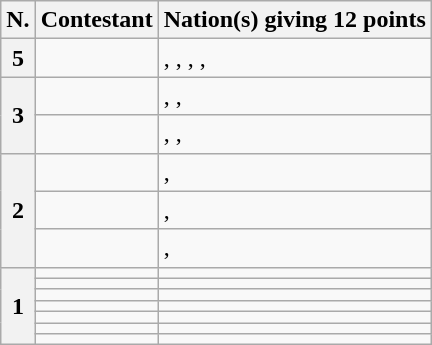<table class="wikitable plainrowheaders">
<tr>
<th scope="col">N.</th>
<th scope="col">Contestant</th>
<th scope="col">Nation(s) giving 12 points</th>
</tr>
<tr>
<th scope="row">5</th>
<td><strong></strong></td>
<td>, , , , </td>
</tr>
<tr>
<th scope="row" rowspan="2">3</th>
<td></td>
<td>, , </td>
</tr>
<tr>
<td></td>
<td>, , </td>
</tr>
<tr>
<th scope="row" rowspan="3">2</th>
<td></td>
<td>, </td>
</tr>
<tr>
<td></td>
<td>, </td>
</tr>
<tr>
<td></td>
<td>, </td>
</tr>
<tr>
<th scope="row" rowspan="7">1</th>
<td></td>
<td></td>
</tr>
<tr>
<td></td>
<td></td>
</tr>
<tr>
<td></td>
<td></td>
</tr>
<tr>
<td></td>
<td></td>
</tr>
<tr>
<td></td>
<td></td>
</tr>
<tr>
<td></td>
<td></td>
</tr>
<tr>
<td></td>
<td></td>
</tr>
</table>
